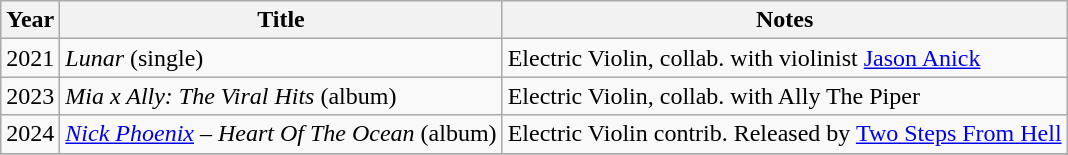<table class="wikitable plainrowheaders">
<tr>
<th>Year</th>
<th>Title</th>
<th>Notes</th>
</tr>
<tr>
<td>2021</td>
<td><em>Lunar</em> (single)</td>
<td>Electric Violin, collab. with violinist <a href='#'>Jason Anick</a></td>
</tr>
<tr>
<td>2023</td>
<td><em>Mia x Ally: The Viral Hits</em> (album)</td>
<td>Electric Violin, collab. with Ally The Piper</td>
</tr>
<tr>
<td>2024</td>
<td><em><a href='#'>Nick Phoenix</a> – Heart Of The Ocean</em> (album)</td>
<td>Electric Violin contrib. Released by <a href='#'>Two Steps From Hell</a></td>
</tr>
<tr>
</tr>
</table>
